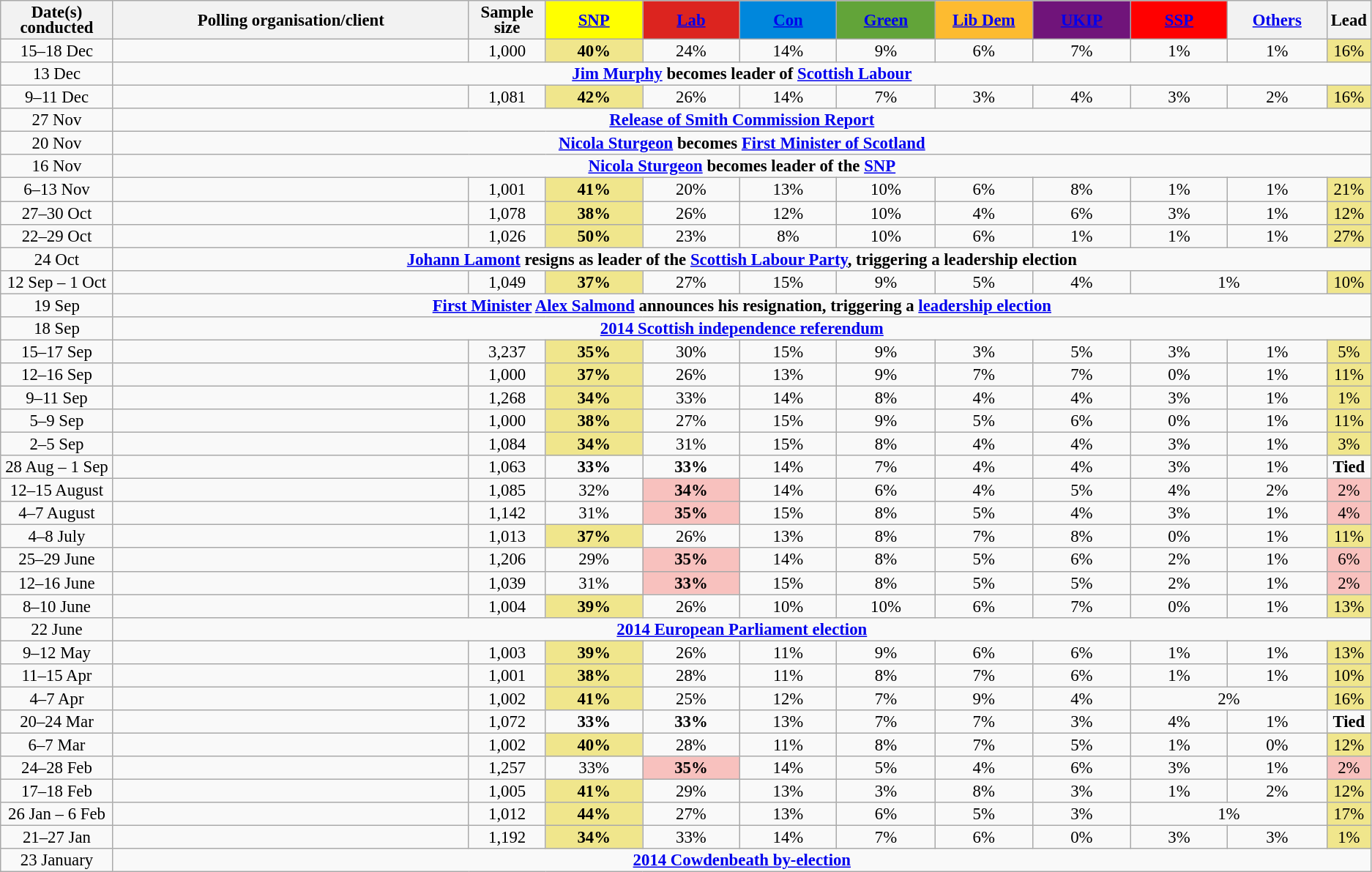<table class="wikitable sortable collapsible collapsed" style="text-align:center;font-size:95%;line-height:14px">
<tr>
<th ! style="width:100px;">Date(s)<br>conducted</th>
<th style="width:350px;">Polling organisation/client</th>
<th class="unsortable" style="width:65px;">Sample size</th>
<th class="unsortable"  style="background:#FFFF00; width:90px;"><a href='#'><span>SNP</span></a></th>
<th class="unsortable"  style="background:#dc241f; width:90px;"><a href='#'><span>Lab</span></a></th>
<th class="unsortable"  style="background:#0087dc; width:90px;"><a href='#'><span>Con</span></a></th>
<th class="unsortable"  style="background:#62A439; width:90px;"><a href='#'><span>Green</span></a></th>
<th class="unsortable"  style="background: #FDBB30; width:90px;"><a href='#'><span>Lib Dem</span></a></th>
<th class="unsortable"  style="background:#70147A; width:90px;"><a href='#'><span>UKIP</span></a></th>
<th class="unsortable"  style="background: #FF0000; width:90px;"><a href='#'><span>SSP</span></a></th>
<th class="unsortable" style="background:#gray; width:90px;"><a href='#'><span>Others</span></a></th>
<th class="unsortable" style="width:20px;">Lead</th>
</tr>
<tr>
<td data-sort-value="2014-18-12">15–18 Dec</td>
<td></td>
<td>1,000</td>
<td style="background:#F0E68C"><strong>40%</strong></td>
<td>24%</td>
<td>14%</td>
<td>9%</td>
<td>6%</td>
<td>7%</td>
<td>1%</td>
<td>1%</td>
<td style="background:#F0E68C">16%</td>
</tr>
<tr>
<td data-sort-value="2014-12-13">13 Dec</td>
<td colspan="12"><strong><a href='#'>Jim Murphy</a> becomes leader of <a href='#'>Scottish Labour</a></strong></td>
</tr>
<tr>
<td data-sort-value="2014-12-11">9–11 Dec</td>
<td></td>
<td>1,081</td>
<td style="background:#F0E68C"><strong>42%</strong></td>
<td>26%</td>
<td>14%</td>
<td>7%</td>
<td>3%</td>
<td>4%</td>
<td>3%</td>
<td>2%</td>
<td style="background:#F0E68C">16%</td>
</tr>
<tr>
<td data-sort-value="2014-11-27">27 Nov</td>
<td colspan="12"><strong><a href='#'>Release of Smith Commission Report</a></strong></td>
</tr>
<tr>
<td data-sort-value="2014-11-20">20 Nov</td>
<td colspan="12"><strong><a href='#'>Nicola Sturgeon</a> becomes <a href='#'>First Minister of Scotland</a></strong></td>
</tr>
<tr>
<td data-sort-value="2014-11-16">16 Nov</td>
<td colspan="12"><strong><a href='#'>Nicola Sturgeon</a> becomes leader of the <a href='#'>SNP</a></strong></td>
</tr>
<tr>
<td data-sort-value="2014-11-13">6–13 Nov</td>
<td></td>
<td>1,001</td>
<td style="background:#F0E68C"><strong>41%</strong></td>
<td>20%</td>
<td>13%</td>
<td>10%</td>
<td>6%</td>
<td>8%</td>
<td>1%</td>
<td>1%</td>
<td style="background:#F0E68C">21%</td>
</tr>
<tr>
<td data-sort-value="2014-10-30">27–30 Oct</td>
<td></td>
<td>1,078</td>
<td style="background:#F0E68C"><strong>38%</strong></td>
<td>26%</td>
<td>12%</td>
<td>10%</td>
<td>4%</td>
<td>6%</td>
<td>3%</td>
<td>1%</td>
<td style="background:#F0E68C">12%</td>
</tr>
<tr>
<td data-sort-value="2014-10-29">22–29 Oct</td>
<td></td>
<td>1,026</td>
<td style="background:#F0E68C"><strong>50%</strong></td>
<td>23%</td>
<td>8%</td>
<td>10%</td>
<td>6%</td>
<td>1%</td>
<td>1%</td>
<td>1%</td>
<td style="background:#F0E68C">27%</td>
</tr>
<tr>
<td data-sort-value="2014-10-24">24 Oct</td>
<td colspan="12"><strong><a href='#'>Johann Lamont</a> resigns as leader of the <a href='#'>Scottish Labour Party</a>, triggering a leadership election</strong></td>
</tr>
<tr>
<td data-sort-value="2014-10-01">12 Sep – 1 Oct</td>
<td></td>
<td>1,049</td>
<td style="background:#F0E68C"><strong>37%</strong></td>
<td>27%</td>
<td>15%</td>
<td>9%</td>
<td>5%</td>
<td>4%</td>
<td colspan="2">1%</td>
<td style="background:#F0E68C">10%</td>
</tr>
<tr>
<td data-sort-value="2014-09-19">19 Sep</td>
<td colspan="12"><strong><a href='#'>First Minister</a> <a href='#'>Alex Salmond</a> announces his resignation, triggering a <a href='#'>leadership election</a></strong></td>
</tr>
<tr>
<td data-sort-value="2014-09-18">18 Sep</td>
<td colspan="12"><strong><a href='#'>2014 Scottish independence referendum</a></strong></td>
</tr>
<tr>
<td data-sort-value="2014-09-17">15–17 Sep</td>
<td></td>
<td>3,237</td>
<td style="background:#F0E68C"><strong>35%</strong></td>
<td>30%</td>
<td>15%</td>
<td>9%</td>
<td>3%</td>
<td>5%</td>
<td>3%</td>
<td>1%</td>
<td style="background:#F0E68C">5%</td>
</tr>
<tr>
<td data-sort-value="2014-09-16">12–16 Sep</td>
<td></td>
<td>1,000</td>
<td style="background:#F0E68C"><strong>37%</strong></td>
<td>26%</td>
<td>13%</td>
<td>9%</td>
<td>7%</td>
<td>7%</td>
<td>0%</td>
<td>1%</td>
<td style="background:#F0E68C">11%</td>
</tr>
<tr>
<td data-sort-value="2014-09-11">9–11 Sep</td>
<td></td>
<td>1,268</td>
<td style="background:#F0E68C"><strong>34%</strong></td>
<td>33%</td>
<td>14%</td>
<td>8%</td>
<td>4%</td>
<td>4%</td>
<td>3%</td>
<td>1%</td>
<td style="background:#F0E68C">1%</td>
</tr>
<tr>
<td data-sort-value="2014-09-09">5–9 Sep</td>
<td></td>
<td>1,000</td>
<td style="background:#F0E68C"><strong>38%</strong></td>
<td>27%</td>
<td>15%</td>
<td>9%</td>
<td>5%</td>
<td>6%</td>
<td>0%</td>
<td>1%</td>
<td style="background:#F0E68C">11%</td>
</tr>
<tr>
<td data-sort-value="2014-09-05">2–5 Sep</td>
<td></td>
<td>1,084</td>
<td style="background:#F0E68C"><strong>34%</strong></td>
<td>31%</td>
<td>15%</td>
<td>8%</td>
<td>4%</td>
<td>4%</td>
<td>3%</td>
<td>1%</td>
<td style="background:#F0E68C">3%</td>
</tr>
<tr>
<td data-sort-value="2014-09-01">28 Aug – 1 Sep</td>
<td></td>
<td>1,063</td>
<td><strong>33%</strong></td>
<td><strong>33%</strong></td>
<td>14%</td>
<td>7%</td>
<td>4%</td>
<td>4%</td>
<td>3%</td>
<td>1%</td>
<td><strong>Tied</strong></td>
</tr>
<tr>
<td data-sort-value="2014-08-15">12–15 August</td>
<td></td>
<td>1,085</td>
<td>32%</td>
<td style="background:#F8C1BE"><strong>34%</strong></td>
<td>14%</td>
<td>6%</td>
<td>4%</td>
<td>5%</td>
<td>4%</td>
<td>2%</td>
<td style="background:#F8C1BE">2%</td>
</tr>
<tr>
<td data-sort-value="2014-08-07">4–7 August</td>
<td></td>
<td>1,142</td>
<td>31%</td>
<td style="background:#F8C1BE"><strong>35%</strong></td>
<td>15%</td>
<td>8%</td>
<td>5%</td>
<td>4%</td>
<td>3%</td>
<td>1%</td>
<td style="background:#F8C1BE">4%</td>
</tr>
<tr>
<td data-sort-value="2014-07-08">4–8 July</td>
<td></td>
<td>1,013</td>
<td style="background:#F0E68C"><strong>37%</strong></td>
<td>26%</td>
<td>13%</td>
<td>8%</td>
<td>7%</td>
<td>8%</td>
<td>0%</td>
<td>1%</td>
<td style="background:#F0E68C">11%</td>
</tr>
<tr>
<td data-sort-value="2014-06-29">25–29 June</td>
<td></td>
<td>1,206</td>
<td>29%</td>
<td style="background:#F8C1BE"><strong>35%</strong></td>
<td>14%</td>
<td>8%</td>
<td>5%</td>
<td>6%</td>
<td>2%</td>
<td>1%</td>
<td style="background:#F8C1BE">6%</td>
</tr>
<tr>
<td data-sort-value="2014-06-16">12–16 June</td>
<td></td>
<td>1,039</td>
<td>31%</td>
<td style="background:#F8C1BE"><strong>33%</strong></td>
<td>15%</td>
<td>8%</td>
<td>5%</td>
<td>5%</td>
<td>2%</td>
<td>1%</td>
<td style="background:#F8C1BE">2%</td>
</tr>
<tr>
<td data-sort-value="2014-06-10">8–10 June</td>
<td></td>
<td>1,004</td>
<td style="background:#F0E68C"><strong>39%</strong></td>
<td>26%</td>
<td>10%</td>
<td>10%</td>
<td>6%</td>
<td>7%</td>
<td>0%</td>
<td>1%</td>
<td style="background:#F0E68C">13%</td>
</tr>
<tr>
<td data-sort-value="2014-05-22">22 June</td>
<td colspan="12"><strong><a href='#'>2014 European Parliament election</a></strong></td>
</tr>
<tr>
<td data-sort-value="2014-05-12">9–12 May</td>
<td></td>
<td>1,003</td>
<td style="background:#F0E68C"><strong>39%</strong></td>
<td>26%</td>
<td>11%</td>
<td>9%</td>
<td>6%</td>
<td>6%</td>
<td>1%</td>
<td>1%</td>
<td style="background:#F0E68C">13%</td>
</tr>
<tr>
<td data-sort-value="2014-04-15">11–15 Apr</td>
<td></td>
<td>1,001</td>
<td style="background:#F0E68C"><strong>38%</strong></td>
<td>28%</td>
<td>11%</td>
<td>8%</td>
<td>7%</td>
<td>6%</td>
<td>1%</td>
<td>1%</td>
<td style="background:#F0E68C">10%</td>
</tr>
<tr>
<td data-sort-value="2014-04-07">4–7 Apr</td>
<td></td>
<td>1,002</td>
<td style="background:#F0E68C"><strong>41%</strong></td>
<td>25%</td>
<td>12%</td>
<td>7%</td>
<td>9%</td>
<td>4%</td>
<td colspan="2">2%</td>
<td style="background:#F0E68C">16%</td>
</tr>
<tr>
<td data-sort-value="2014-03-24">20–24 Mar</td>
<td></td>
<td>1,072</td>
<td><strong>33%</strong></td>
<td><strong>33%</strong></td>
<td>13%</td>
<td>7%</td>
<td>7%</td>
<td>3%</td>
<td>4%</td>
<td>1%</td>
<td><strong>Tied</strong></td>
</tr>
<tr>
<td data-sort-value="2014-03-07">6–7 Mar</td>
<td></td>
<td>1,002</td>
<td style="background:#F0E68C"><strong>40%</strong></td>
<td>28%</td>
<td>11%</td>
<td>8%</td>
<td>7%</td>
<td>5%</td>
<td>1%</td>
<td>0%</td>
<td style="background:#F0E68C">12%</td>
</tr>
<tr>
<td data-sort-value="2014-02-28">24–28 Feb</td>
<td></td>
<td>1,257</td>
<td>33%</td>
<td style="background:#F8C1BE"><strong>35%</strong></td>
<td>14%</td>
<td>5%</td>
<td>4%</td>
<td>6%</td>
<td>3%</td>
<td>1%</td>
<td style="background:#F8C1BE">2%</td>
</tr>
<tr>
<td data-sort-value="2014-02-18">17–18 Feb</td>
<td></td>
<td>1,005</td>
<td style="background:#F0E68C"><strong>41%</strong></td>
<td>29%</td>
<td>13%</td>
<td>3%</td>
<td>8%</td>
<td>3%</td>
<td>1%</td>
<td>2%</td>
<td style="background:#F0E68C">12%</td>
</tr>
<tr>
<td data-sort-value="2014-02-06">26 Jan – 6 Feb</td>
<td></td>
<td>1,012</td>
<td style="background:#F0E68C"><strong>44%</strong></td>
<td>27%</td>
<td>13%</td>
<td>6%</td>
<td>5%</td>
<td>3%</td>
<td colspan="2">1%</td>
<td style="background:#F0E68C">17%</td>
</tr>
<tr>
<td data-sort-value="2014-01-27">21–27 Jan</td>
<td></td>
<td>1,192</td>
<td style="background:#F0E68C"><strong>34%</strong></td>
<td>33%</td>
<td>14%</td>
<td>7%</td>
<td>6%</td>
<td>0%</td>
<td>3%</td>
<td>3%</td>
<td style="background:#F0E68C">1%</td>
</tr>
<tr>
<td data-sort-value="2014-01-23">23 January</td>
<td colspan="12"><strong><a href='#'>2014 Cowdenbeath by-election</a></strong></td>
</tr>
</table>
